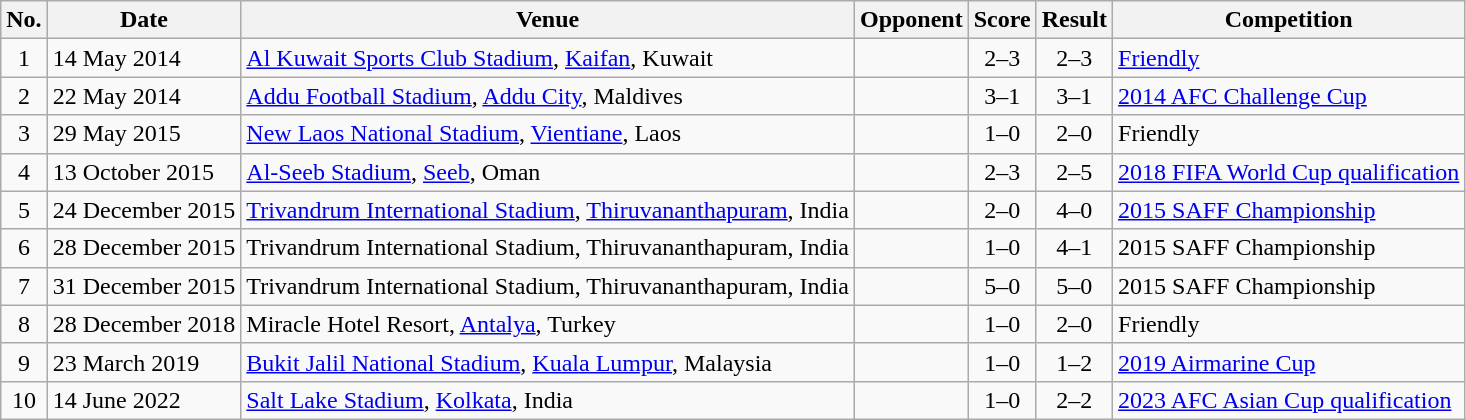<table class="wikitable sortable">
<tr>
<th scope="col">No.</th>
<th scope="col">Date</th>
<th scope="col">Venue</th>
<th scope="col">Opponent</th>
<th scope="col">Score</th>
<th scope="col">Result</th>
<th scope="col">Competition</th>
</tr>
<tr>
<td align="center">1</td>
<td>14 May 2014</td>
<td><a href='#'>Al Kuwait Sports Club Stadium</a>, <a href='#'>Kaifan</a>, Kuwait</td>
<td></td>
<td align="center">2–3</td>
<td align="center">2–3</td>
<td><a href='#'>Friendly</a></td>
</tr>
<tr>
<td align="center">2</td>
<td>22 May 2014</td>
<td><a href='#'>Addu Football Stadium</a>, <a href='#'>Addu City</a>, Maldives</td>
<td></td>
<td align="center">3–1</td>
<td align="center">3–1</td>
<td><a href='#'>2014 AFC Challenge Cup</a></td>
</tr>
<tr>
<td align="center">3</td>
<td>29 May 2015</td>
<td><a href='#'>New Laos National Stadium</a>, <a href='#'>Vientiane</a>, Laos</td>
<td></td>
<td align="center">1–0</td>
<td align="center">2–0</td>
<td>Friendly</td>
</tr>
<tr>
<td align="center">4</td>
<td>13 October 2015</td>
<td><a href='#'>Al-Seeb Stadium</a>, <a href='#'>Seeb</a>, Oman</td>
<td></td>
<td align="center">2–3</td>
<td align="center">2–5</td>
<td><a href='#'>2018 FIFA World Cup qualification</a></td>
</tr>
<tr>
<td align="center">5</td>
<td>24 December 2015</td>
<td><a href='#'>Trivandrum International Stadium</a>, <a href='#'>Thiruvananthapuram</a>, India</td>
<td></td>
<td align="center">2–0</td>
<td align="center">4–0</td>
<td><a href='#'>2015 SAFF Championship</a></td>
</tr>
<tr>
<td align="center">6</td>
<td>28 December 2015</td>
<td>Trivandrum International Stadium, Thiruvananthapuram, India</td>
<td></td>
<td align="center">1–0</td>
<td align="center">4–1</td>
<td>2015 SAFF Championship</td>
</tr>
<tr>
<td align="center">7</td>
<td>31 December 2015</td>
<td>Trivandrum International Stadium, Thiruvananthapuram, India</td>
<td></td>
<td align="center">5–0</td>
<td align="center">5–0</td>
<td>2015 SAFF Championship</td>
</tr>
<tr>
<td align="center">8</td>
<td>28 December 2018</td>
<td>Miracle Hotel Resort, <a href='#'>Antalya</a>, Turkey</td>
<td></td>
<td align="center">1–0</td>
<td align="center">2–0</td>
<td>Friendly</td>
</tr>
<tr>
<td align="center">9</td>
<td>23 March 2019</td>
<td><a href='#'>Bukit Jalil National Stadium</a>, <a href='#'>Kuala Lumpur</a>, Malaysia</td>
<td></td>
<td align="center">1–0</td>
<td align="center">1–2</td>
<td><a href='#'>2019 Airmarine Cup</a></td>
</tr>
<tr>
<td align="center">10</td>
<td>14 June 2022</td>
<td><a href='#'>Salt Lake Stadium</a>, <a href='#'>Kolkata</a>, India</td>
<td></td>
<td align="center">1–0</td>
<td align="center">2–2</td>
<td><a href='#'>2023 AFC Asian Cup qualification</a></td>
</tr>
</table>
